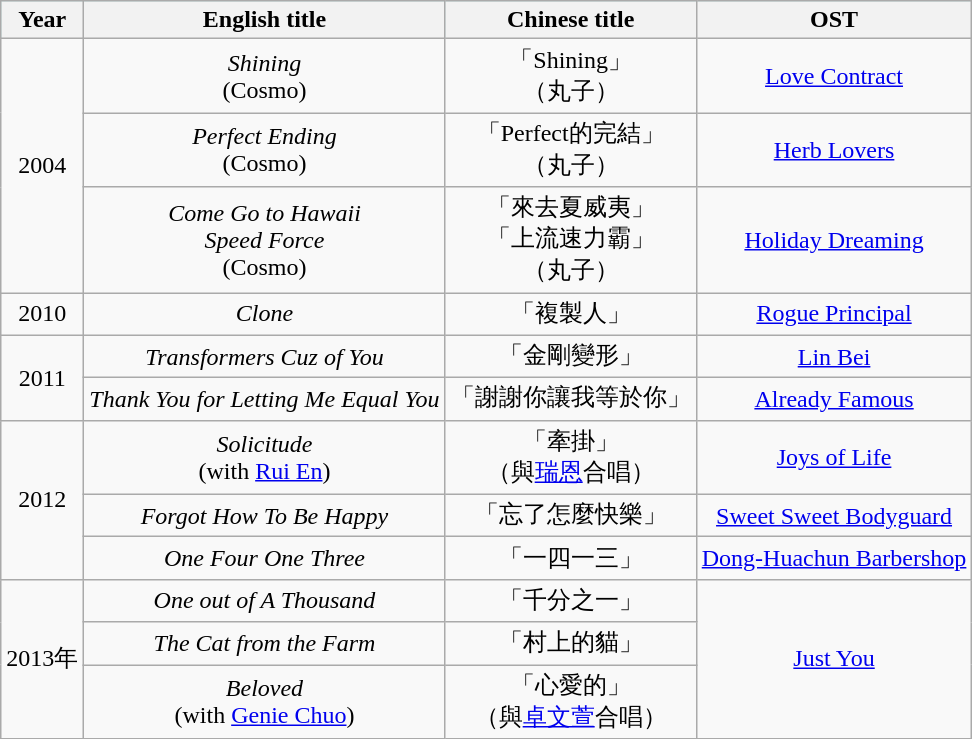<table class="wikitable" style="text-align:center;">
<tr style="background:#AFEEEE; color:black" align=center>
<th>Year</th>
<th>English title</th>
<th>Chinese title</th>
<th>OST</th>
</tr>
<tr>
<td rowspan="3">2004</td>
<td><em>Shining</em><br>(Cosmo)</td>
<td>「Shining」<br>（丸子）</td>
<td><a href='#'>Love Contract</a></td>
</tr>
<tr>
<td><em>Perfect Ending</em><br>(Cosmo)</td>
<td>「Perfect的完結」<br>（丸子）</td>
<td><a href='#'>Herb Lovers</a></td>
</tr>
<tr>
<td><em>Come Go to Hawaii</em><br><em>Speed Force</em><br>(Cosmo)</td>
<td>「來去夏威夷」<br>「上流速力霸」<br>（丸子）</td>
<td><a href='#'>Holiday Dreaming</a></td>
</tr>
<tr>
<td>2010</td>
<td><em>Clone</em></td>
<td>「複製人」</td>
<td><a href='#'>Rogue Principal</a></td>
</tr>
<tr>
<td rowspan="2">2011</td>
<td><em>Transformers Cuz of You</em></td>
<td>「金剛變形」</td>
<td><a href='#'>Lin Bei</a></td>
</tr>
<tr>
<td><em>Thank You for Letting Me Equal You</em></td>
<td>「謝謝你讓我等於你」</td>
<td><a href='#'>Already Famous</a></td>
</tr>
<tr>
<td rowspan="3">2012</td>
<td><em>Solicitude</em><br>(with <a href='#'>Rui En</a>)</td>
<td>「牽掛」 <br>（與<a href='#'>瑞恩</a>合唱）</td>
<td><a href='#'>Joys of Life</a></td>
</tr>
<tr>
<td><em>Forgot How To Be Happy</em></td>
<td>「忘了怎麼快樂」</td>
<td><a href='#'>Sweet Sweet Bodyguard</a></td>
</tr>
<tr>
<td><em>One Four One Three</em></td>
<td>「一四一三」</td>
<td><a href='#'>Dong-Huachun Barbershop</a></td>
</tr>
<tr>
<td rowspan="3">2013年</td>
<td><em>One out of A Thousand</em></td>
<td>「千分之一」</td>
<td rowspan="3"><a href='#'>Just You</a></td>
</tr>
<tr>
<td><em>The Cat from the Farm</em></td>
<td>「村上的貓」</td>
</tr>
<tr>
<td><em>Beloved</em><br>(with <a href='#'>Genie Chuo</a>)</td>
<td>「心愛的」<br>（與<a href='#'>卓文萱</a>合唱）</td>
</tr>
</table>
